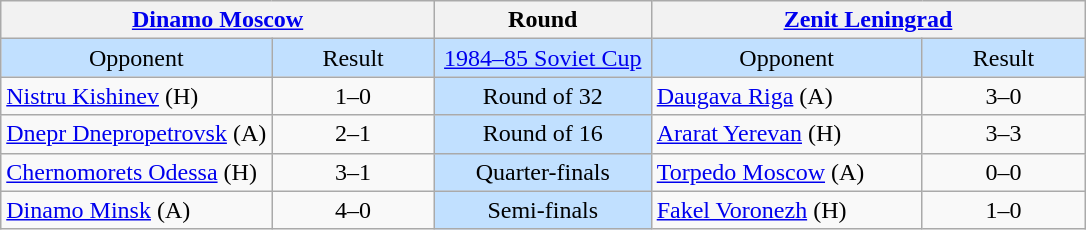<table class="wikitable" style="text-align:center; white-space:nowrap;">
<tr>
<th colspan="2"><a href='#'>Dinamo Moscow</a></th>
<th>Round</th>
<th colspan="2"><a href='#'>Zenit Leningrad</a></th>
</tr>
<tr style="background:#C1E0FF;">
<td style="width:25%;">Opponent</td>
<td style="width:15%;">Result</td>
<td><a href='#'>1984–85 Soviet Cup</a></td>
<td style="width:25%;">Opponent</td>
<td style="width:15%;">Result</td>
</tr>
<tr>
<td style="text-align:left;"><a href='#'>Nistru Kishinev</a> (H)</td>
<td>1–0</td>
<td style="background:#C1E0FF;">Round of 32</td>
<td style="text-align:left;"><a href='#'>Daugava Riga</a> (A)</td>
<td>3–0</td>
</tr>
<tr>
<td style="text-align:left;"><a href='#'>Dnepr Dnepropetrovsk</a> (A)</td>
<td>2–1</td>
<td style="background:#C1E0FF;">Round of 16</td>
<td style="text-align:left;"><a href='#'>Ararat Yerevan</a> (H)</td>
<td>3–3  </td>
</tr>
<tr>
<td style="text-align:left;"><a href='#'>Chernomorets Odessa</a> (H)</td>
<td>3–1 </td>
<td style="background:#C1E0FF;">Quarter-finals</td>
<td style="text-align:left;"><a href='#'>Torpedo Moscow</a> (A)</td>
<td>0–0  </td>
</tr>
<tr>
<td style="text-align:left;"><a href='#'>Dinamo Minsk</a> (A)</td>
<td>4–0</td>
<td style="background:#C1E0FF;">Semi-finals</td>
<td style="text-align:left;"><a href='#'>Fakel Voronezh</a> (H)</td>
<td>1–0 </td>
</tr>
</table>
